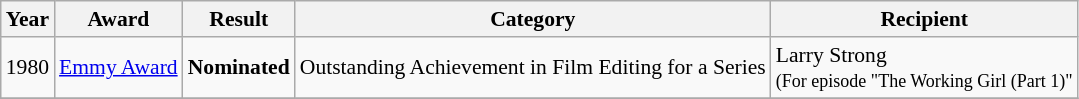<table class="wikitable" style="font-size: 90%;">
<tr>
<th>Year</th>
<th>Award</th>
<th>Result</th>
<th>Category</th>
<th>Recipient</th>
</tr>
<tr>
<td>1980</td>
<td><a href='#'>Emmy Award</a></td>
<td><strong>Nominated</strong></td>
<td>Outstanding Achievement in Film Editing for a Series</td>
<td>Larry Strong<br><small>(For episode "The Working Girl (Part 1)"</small></td>
</tr>
<tr>
</tr>
</table>
